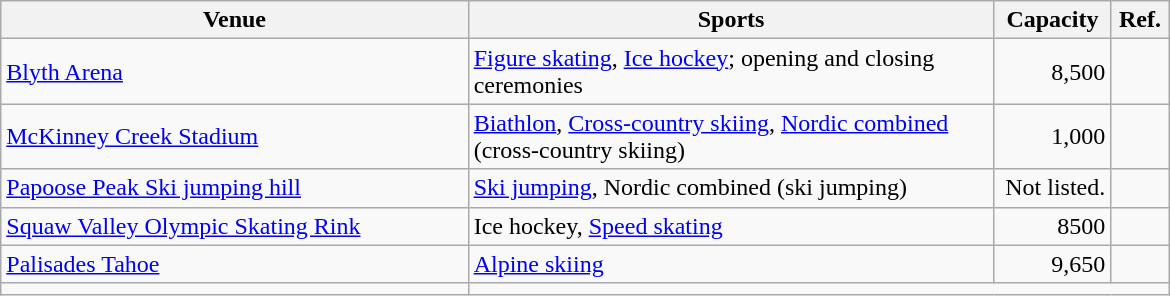<table class="wikitable sortable" width=780px>
<tr>
<th width=40%>Venue</th>
<th class="unsortable" width=45%>Sports</th>
<th width=10%>Capacity</th>
<th class="unsortable">Ref.</th>
</tr>
<tr>
<td><a href='#'>Blyth Arena</a></td>
<td><a href='#'>Figure skating</a>, <a href='#'>Ice hockey</a>; opening and closing ceremonies</td>
<td align="right">8,500</td>
<td align=center></td>
</tr>
<tr>
<td><a href='#'>McKinney Creek Stadium</a></td>
<td><a href='#'>Biathlon</a>, <a href='#'>Cross-country skiing</a>, <a href='#'>Nordic combined</a> (cross-country skiing)</td>
<td align="right">1,000</td>
<td align=center></td>
</tr>
<tr>
<td><a href='#'>Papoose Peak Ski jumping hill</a></td>
<td><a href='#'>Ski jumping</a>, Nordic combined (ski jumping)</td>
<td align="right">Not listed.</td>
<td align=center></td>
</tr>
<tr>
<td><a href='#'>Squaw Valley Olympic Skating Rink</a></td>
<td>Ice hockey, <a href='#'>Speed skating</a></td>
<td align="right">8500</td>
<td align=center></td>
</tr>
<tr>
<td><a href='#'>Palisades Tahoe</a></td>
<td><a href='#'>Alpine skiing</a></td>
<td align="right">9,650</td>
<td align=center></td>
</tr>
<tr>
<td></td>
</tr>
</table>
